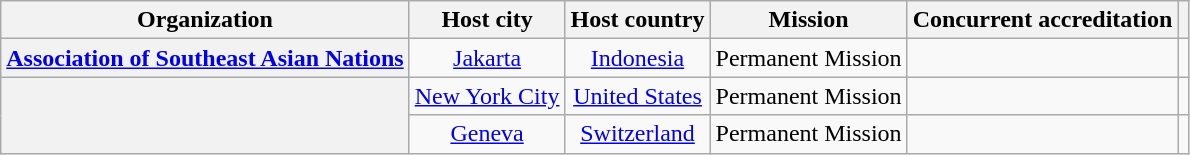<table class="wikitable plainrowheaders" style="text-align:center;">
<tr>
<th scope="col">Organization</th>
<th scope="col">Host city</th>
<th scope="col">Host country</th>
<th scope="col">Mission</th>
<th scope="col">Concurrent accreditation</th>
<th scope="col"></th>
</tr>
<tr>
<th scope="row"> <a href='#'>Association of Southeast Asian Nations</a></th>
<td><a href='#'>Jakarta</a></td>
<td><a href='#'>Indonesia</a></td>
<td>Permanent Mission</td>
<td></td>
<td></td>
</tr>
<tr>
<th scope="row" rowspan="2"></th>
<td><a href='#'>New York City</a></td>
<td><a href='#'>United States</a></td>
<td>Permanent Mission</td>
<td></td>
<td></td>
</tr>
<tr>
<td><a href='#'>Geneva</a></td>
<td><a href='#'>Switzerland</a></td>
<td>Permanent Mission</td>
<td></td>
<td></td>
</tr>
</table>
